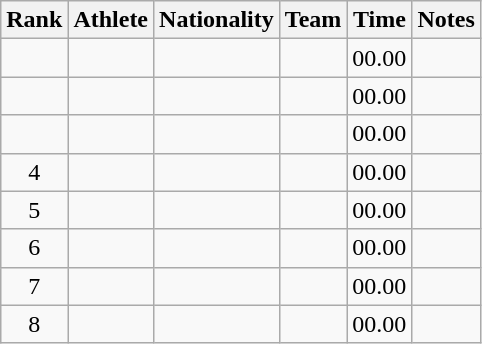<table class="wikitable sortable plainrowheaders" style="text-align:center">
<tr>
<th scope="col">Rank</th>
<th scope="col">Athlete</th>
<th scope="col">Nationality</th>
<th scope="col">Team</th>
<th scope="col">Time</th>
<th scope="col">Notes</th>
</tr>
<tr>
<td></td>
<td align=left></td>
<td align=left></td>
<td></td>
<td>00.00</td>
<td></td>
</tr>
<tr>
<td></td>
<td align=left></td>
<td align=left></td>
<td></td>
<td>00.00</td>
<td></td>
</tr>
<tr>
<td></td>
<td align=left></td>
<td align=left></td>
<td></td>
<td>00.00</td>
<td></td>
</tr>
<tr>
<td>4</td>
<td align=left></td>
<td align=left></td>
<td></td>
<td>00.00</td>
<td></td>
</tr>
<tr>
<td>5</td>
<td align=left></td>
<td align=left></td>
<td></td>
<td>00.00</td>
<td></td>
</tr>
<tr>
<td>6</td>
<td align=left></td>
<td align=left></td>
<td></td>
<td>00.00</td>
<td></td>
</tr>
<tr>
<td>7</td>
<td align=left></td>
<td align=left></td>
<td></td>
<td>00.00</td>
<td></td>
</tr>
<tr>
<td>8</td>
<td align=left></td>
<td align=left></td>
<td></td>
<td>00.00</td>
<td></td>
</tr>
</table>
